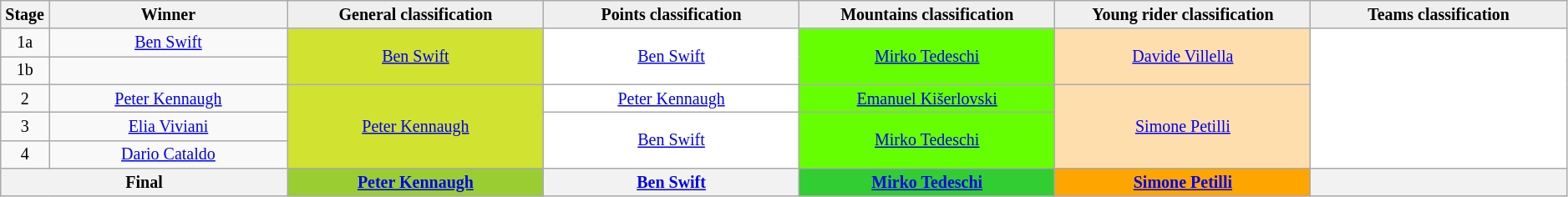<table class="wikitable" style="text-align: center; font-size:smaller;">
<tr>
<th width="1%">Stage</th>
<th width="14%">Winner</th>
<th style="background:#EFEFEF;" width="15%">General classification<br></th>
<th style="background:#EFEFEF;" width="15%">Points classification<br></th>
<th style="background:#EFEFEF;" width="15%">Mountains classification<br></th>
<th style="background:#EFEFEF;" width="15%">Young rider classification<br></th>
<th style="background:#EFEFEF;" width="15%">Teams classification</th>
</tr>
<tr>
<td>1a</td>
<td><a href='#'>Ben Swift</a></td>
<td style="background-color:#D1E231;" rowspan=2><a href='#'>Ben Swift</a></td>
<td style="background-color:white;" rowspan=2><a href='#'>Ben Swift</a></td>
<td style="background-color:#66FF00;" rowspan=2><a href='#'>Mirko Tedeschi</a></td>
<td style="background-color:navajowhite;" rowspan=2><a href='#'>Davide Villella</a></td>
<td style="background-color:white;" rowspan=5></td>
</tr>
<tr>
<td>1b</td>
<td></td>
</tr>
<tr>
<td>2</td>
<td><a href='#'>Peter Kennaugh</a></td>
<td style="background-color:#D1E231;" rowspan=3><a href='#'>Peter Kennaugh</a></td>
<td style="background-color:white;"><a href='#'>Peter Kennaugh</a></td>
<td style="background-color:#66FF00;"><a href='#'>Emanuel Kišerlovski</a></td>
<td style="background-color:navajowhite;" rowspan=3><a href='#'>Simone Petilli</a></td>
</tr>
<tr>
<td>3</td>
<td><a href='#'>Elia Viviani</a></td>
<td style="background-color:white;" rowspan=2><a href='#'>Ben Swift</a></td>
<td style="background-color:#66FF00;" rowspan=2><a href='#'>Mirko Tedeschi</a></td>
</tr>
<tr>
<td>4</td>
<td><a href='#'>Dario Cataldo</a></td>
</tr>
<tr>
<th colspan=2>Final</th>
<th style="background:#9ACD32;"><a href='#'>Peter Kennaugh</a></th>
<th style="background-color:offwhite;"><a href='#'>Ben Swift</a></th>
<th style="background-color:limegreen;"><a href='#'>Mirko Tedeschi</a></th>
<th style="background-color:orange;"><a href='#'>Simone Petilli</a></th>
<th style="background-color:offwhite;"></th>
</tr>
</table>
